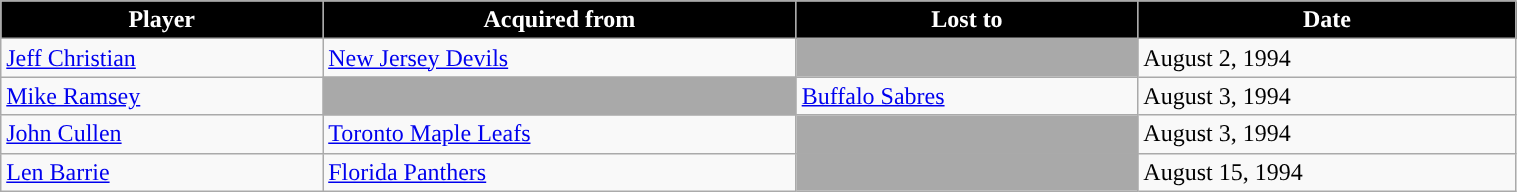<table class="wikitable" style="width:80%;">
<tr style="text-align:center; background:#ddd;">
<th style="color:white; background:#000000; ">Player</th>
<th style="color:white; background:#000000; ">Acquired from</th>
<th style="color:white; background:#000000; ">Lost to</th>
<th style="color:white; background:#000000; ">Date</th>
</tr>
<tr>
<td><a href='#'>Jeff Christian</a></td>
<td><a href='#'>New Jersey Devils</a></td>
<td style="background:darkgray;"></td>
<td>August 2, 1994</td>
</tr>
<tr>
<td><a href='#'>Mike Ramsey</a></td>
<td style="background:darkgray;"></td>
<td><a href='#'>Buffalo Sabres</a></td>
<td>August 3, 1994</td>
</tr>
<tr>
<td><a href='#'>John Cullen</a></td>
<td><a href='#'>Toronto Maple Leafs</a></td>
<td style="background:darkgray;"></td>
<td>August 3, 1994</td>
</tr>
<tr>
<td><a href='#'>Len Barrie</a></td>
<td><a href='#'>Florida Panthers</a></td>
<td style="background:darkgray;"></td>
<td>August 15, 1994</td>
</tr>
</table>
